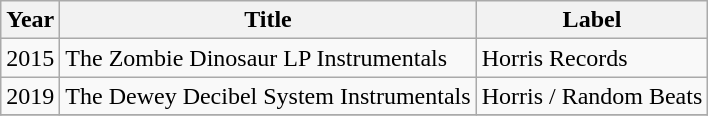<table class="wikitable">
<tr>
<th>Year</th>
<th>Title</th>
<th>Label</th>
</tr>
<tr>
<td>2015</td>
<td>The Zombie Dinosaur LP Instrumentals</td>
<td>Horris Records</td>
</tr>
<tr>
<td>2019</td>
<td>The Dewey Decibel System Instrumentals</td>
<td>Horris / Random Beats</td>
</tr>
<tr>
</tr>
</table>
